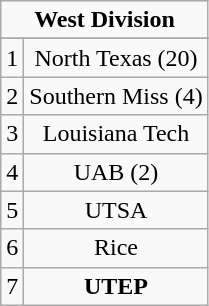<table class="wikitable" style="display: inline-table;">
<tr align="center">
<td align="center" Colspan="2"><strong>West Division</strong></td>
</tr>
<tr align="center">
</tr>
<tr align="center">
<td>1</td>
<td>North Texas (20)</td>
</tr>
<tr align="center">
<td>2</td>
<td>Southern Miss (4)</td>
</tr>
<tr align="center">
<td>3</td>
<td>Louisiana Tech</td>
</tr>
<tr align="center">
<td>4</td>
<td>UAB (2)</td>
</tr>
<tr align="center">
<td>5</td>
<td>UTSA</td>
</tr>
<tr align="center">
<td>6</td>
<td>Rice</td>
</tr>
<tr align="center">
<td>7</td>
<td><strong>UTEP</strong></td>
</tr>
</table>
